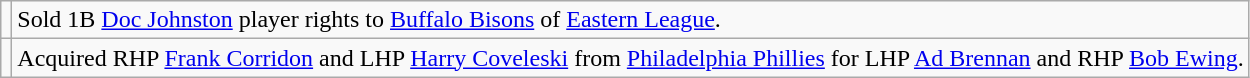<table class="wikitable">
<tr>
<td></td>
<td>Sold 1B <a href='#'>Doc Johnston</a> player rights to <a href='#'>Buffalo Bisons</a> of <a href='#'>Eastern League</a>.</td>
</tr>
<tr>
<td></td>
<td>Acquired RHP <a href='#'>Frank Corridon</a> and LHP <a href='#'>Harry Coveleski</a> from <a href='#'>Philadelphia Phillies</a> for LHP <a href='#'>Ad Brennan</a> and RHP <a href='#'>Bob Ewing</a>.</td>
</tr>
</table>
